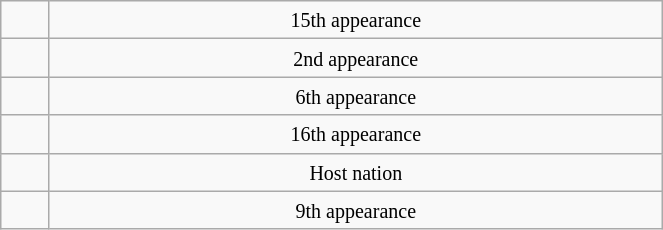<table class="wikitable" width=35%>
<tr align=center>
<td></td>
<td><small>15th appearance</small></td>
</tr>
<tr align=center>
<td></td>
<td><small>2nd appearance</small></td>
</tr>
<tr align=center>
<td></td>
<td><small>6th appearance</small></td>
</tr>
<tr align=center>
<td></td>
<td><small>16th appearance</small></td>
</tr>
<tr align=center>
<td></td>
<td><small>Host nation</small></td>
</tr>
<tr align=center>
<td></td>
<td><small>9th appearance</small></td>
</tr>
</table>
